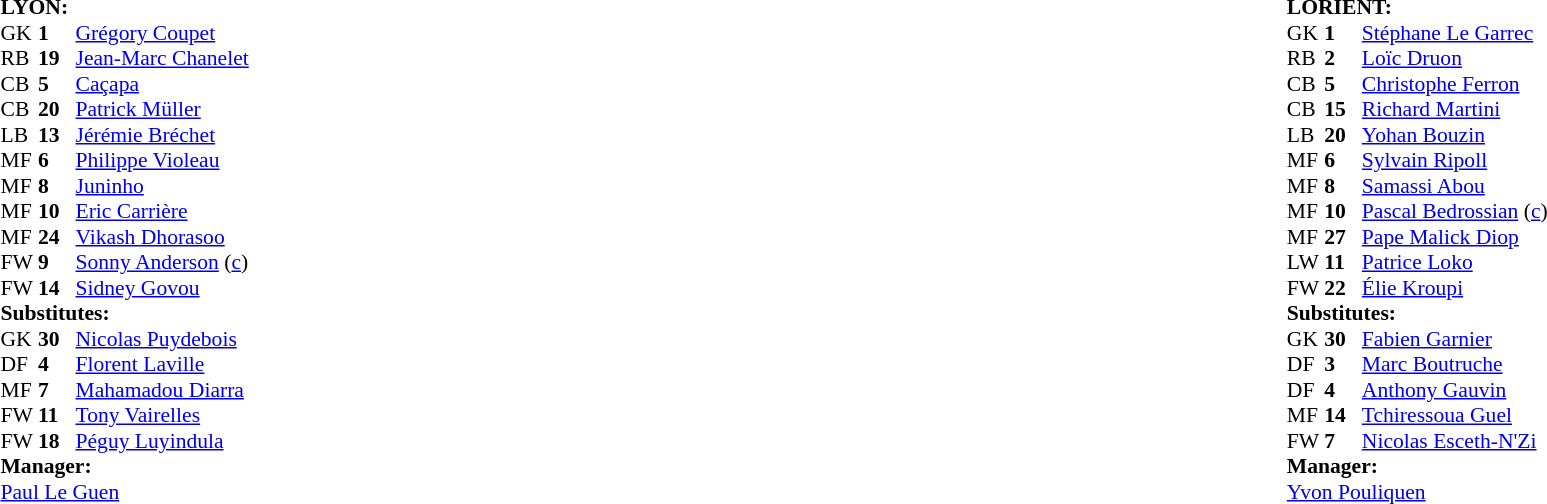<table width="100%">
<tr>
<td valign="top" width="50%"><br><table style="font-size: 90%" cellspacing="0" cellpadding="0">
<tr>
<td colspan="4"><strong>LYON:</strong></td>
</tr>
<tr>
<th width=25></th>
<th width=25></th>
</tr>
<tr>
<td>GK</td>
<td><strong>1</strong></td>
<td> <a href='#'>Grégory Coupet</a></td>
</tr>
<tr>
<td>RB</td>
<td><strong>19</strong></td>
<td> <a href='#'>Jean-Marc Chanelet</a></td>
</tr>
<tr>
<td>CB</td>
<td><strong>5</strong></td>
<td> <a href='#'>Caçapa</a></td>
</tr>
<tr>
<td>CB</td>
<td><strong>20</strong></td>
<td> <a href='#'>Patrick Müller</a></td>
</tr>
<tr>
<td>LB</td>
<td><strong>13</strong></td>
<td> <a href='#'>Jérémie Bréchet</a></td>
</tr>
<tr>
<td>MF</td>
<td><strong>6</strong></td>
<td> <a href='#'>Philippe Violeau</a></td>
</tr>
<tr>
<td>MF</td>
<td><strong>8</strong></td>
<td> <a href='#'>Juninho</a></td>
<td></td>
<td></td>
</tr>
<tr>
<td>MF</td>
<td><strong>10</strong></td>
<td> <a href='#'>Eric Carrière</a></td>
</tr>
<tr>
<td>MF</td>
<td><strong>24</strong></td>
<td> <a href='#'>Vikash Dhorasoo</a></td>
</tr>
<tr>
<td>FW</td>
<td><strong>9</strong></td>
<td> <a href='#'>Sonny Anderson</a> (<a href='#'>c</a>)</td>
<td></td>
<td></td>
</tr>
<tr>
<td>FW</td>
<td><strong>14</strong></td>
<td> <a href='#'>Sidney Govou</a></td>
<td></td>
<td></td>
</tr>
<tr>
<td colspan=3><strong>Substitutes:</strong></td>
</tr>
<tr>
<td>GK</td>
<td><strong>30</strong></td>
<td> <a href='#'>Nicolas Puydebois</a></td>
</tr>
<tr>
<td>DF</td>
<td><strong>4</strong></td>
<td> <a href='#'>Florent Laville</a></td>
</tr>
<tr>
<td>MF</td>
<td><strong>7</strong></td>
<td> <a href='#'>Mahamadou Diarra</a></td>
<td></td>
<td></td>
</tr>
<tr>
<td>FW</td>
<td><strong>11</strong></td>
<td> <a href='#'>Tony Vairelles</a></td>
<td></td>
<td></td>
</tr>
<tr>
<td>FW</td>
<td><strong>18</strong></td>
<td> <a href='#'>Péguy Luyindula</a></td>
<td></td>
<td></td>
</tr>
<tr>
<td colspan=3><strong>Manager:</strong></td>
</tr>
<tr>
<td colspan=4> <a href='#'>Paul Le Guen</a></td>
</tr>
<tr>
</tr>
</table>
</td>
<td valign="top" width="50%"><br><table style="font-size: 90%" cellspacing="0" cellpadding="0" align=center>
<tr>
<td colspan="4"><strong>LORIENT:</strong></td>
</tr>
<tr>
<th width=25></th>
<th width=25></th>
</tr>
<tr>
<td>GK</td>
<td><strong>1</strong></td>
<td> <a href='#'>Stéphane Le Garrec</a></td>
</tr>
<tr>
<td>RB</td>
<td><strong>2</strong></td>
<td> <a href='#'>Loïc Druon</a></td>
</tr>
<tr>
<td>CB</td>
<td><strong>5</strong></td>
<td> <a href='#'>Christophe Ferron</a></td>
</tr>
<tr>
<td>CB</td>
<td><strong>15</strong></td>
<td> <a href='#'>Richard Martini</a></td>
</tr>
<tr>
<td>LB</td>
<td><strong>20</strong></td>
<td> <a href='#'>Yohan Bouzin</a></td>
<td></td>
<td></td>
</tr>
<tr>
<td>MF</td>
<td><strong>6</strong></td>
<td> <a href='#'>Sylvain Ripoll</a></td>
</tr>
<tr>
<td>MF</td>
<td><strong>8</strong></td>
<td> <a href='#'>Samassi Abou</a></td>
</tr>
<tr>
<td>MF</td>
<td><strong>10</strong></td>
<td> <a href='#'>Pascal Bedrossian</a> (<a href='#'>c</a>)</td>
</tr>
<tr>
<td>MF</td>
<td><strong>27</strong></td>
<td> <a href='#'>Pape Malick Diop</a></td>
<td></td>
<td></td>
</tr>
<tr>
<td>LW</td>
<td><strong>11</strong></td>
<td> <a href='#'>Patrice Loko</a></td>
<td></td>
<td></td>
</tr>
<tr>
<td>FW</td>
<td><strong>22</strong></td>
<td> <a href='#'>Élie Kroupi</a></td>
<td></td>
</tr>
<tr>
<td colspan=3><strong>Substitutes:</strong></td>
</tr>
<tr>
<td>GK</td>
<td><strong>30</strong></td>
<td> <a href='#'>Fabien Garnier</a></td>
</tr>
<tr>
<td>DF</td>
<td><strong>3</strong></td>
<td> <a href='#'>Marc Boutruche</a></td>
<td></td>
<td></td>
</tr>
<tr>
<td>DF</td>
<td><strong>4</strong></td>
<td> <a href='#'>Anthony Gauvin</a></td>
<td></td>
<td></td>
</tr>
<tr>
<td>MF</td>
<td><strong>14</strong></td>
<td> <a href='#'>Tchiressoua Guel</a></td>
<td></td>
<td></td>
</tr>
<tr>
<td>FW</td>
<td><strong>7</strong></td>
<td> <a href='#'>Nicolas Esceth-N'Zi</a></td>
</tr>
<tr>
<td colspan=3><strong>Manager:</strong></td>
</tr>
<tr>
<td colspan=4> <a href='#'>Yvon Pouliquen</a></td>
</tr>
</table>
</td>
</tr>
</table>
